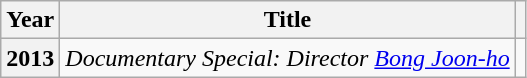<table class="wikitable plainrowheaders">
<tr>
<th scope="col">Year</th>
<th scope="col">Title</th>
<th scope="col"></th>
</tr>
<tr>
<th scope="row">2013</th>
<td><em>Documentary Special: Director <a href='#'>Bong Joon-ho</a></em></td>
<td style="text-align:center"></td>
</tr>
</table>
